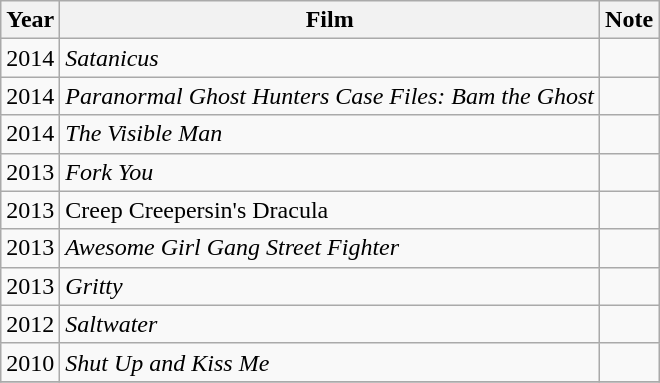<table class = "wikitable sortable">
<tr>
<th>Year</th>
<th>Film</th>
<th>Note</th>
</tr>
<tr>
<td>2014</td>
<td><em>Satanicus</em></td>
<td></td>
</tr>
<tr>
<td>2014</td>
<td><em>Paranormal Ghost Hunters Case Files: Bam the Ghost</em></td>
<td></td>
</tr>
<tr>
<td>2014</td>
<td><em>The Visible Man</em></td>
<td></td>
</tr>
<tr>
<td>2013</td>
<td><em>Fork You</em></td>
<td></td>
</tr>
<tr>
<td>2013</td>
<td>Creep Creepersin's Dracula</td>
<td></td>
</tr>
<tr>
<td>2013</td>
<td><em>Awesome Girl Gang Street Fighter</em></td>
<td></td>
</tr>
<tr>
<td>2013</td>
<td><em>Gritty</em></td>
<td></td>
</tr>
<tr>
<td>2012</td>
<td><em>Saltwater</em></td>
<td></td>
</tr>
<tr>
<td>2010</td>
<td><em>Shut Up and Kiss Me</em></td>
<td></td>
</tr>
<tr>
</tr>
</table>
